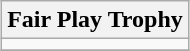<table class="wikitable" style="margin: 0 auto;">
<tr>
<th>Fair Play Trophy</th>
</tr>
<tr>
<td align=center></td>
</tr>
<tr>
</tr>
</table>
